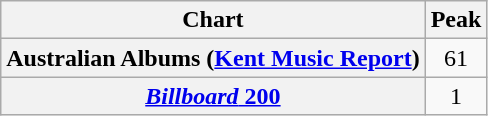<table class="wikitable plainrowheaders">
<tr>
<th scope="col">Chart</th>
<th scope="col">Peak</th>
</tr>
<tr>
<th scope="row">Australian Albums (<a href='#'>Kent Music Report</a>)</th>
<td align="center">61</td>
</tr>
<tr>
<th scope="row"><a href='#'><em>Billboard</em> 200</a></th>
<td align="center">1</td>
</tr>
</table>
